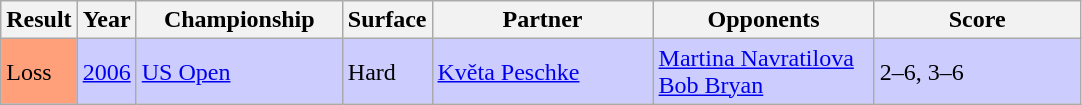<table class="sortable wikitable">
<tr>
<th style="width:40px">Result</th>
<th style="width:30px">Year</th>
<th style="width:130px">Championship</th>
<th style="width:50px">Surface</th>
<th style="width:140px">Partner</th>
<th style="width:140px">Opponents</th>
<th style="width:130px" class="unsortable">Score</th>
</tr>
<tr bgcolor="#CCCCFF">
<td style="background:#ffa07a;">Loss</td>
<td><a href='#'>2006</a></td>
<td><a href='#'>US Open</a></td>
<td>Hard</td>
<td> <a href='#'>Květa Peschke</a></td>
<td> <a href='#'>Martina Navratilova</a> <br>  <a href='#'>Bob Bryan</a></td>
<td>2–6, 3–6</td>
</tr>
</table>
